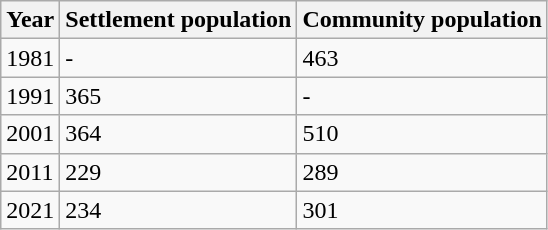<table class="wikitable">
<tr>
<th>Year</th>
<th>Settlement population</th>
<th>Community population</th>
</tr>
<tr>
<td>1981</td>
<td>-</td>
<td>463</td>
</tr>
<tr>
<td>1991</td>
<td>365</td>
<td>-</td>
</tr>
<tr>
<td>2001</td>
<td>364</td>
<td>510</td>
</tr>
<tr>
<td>2011</td>
<td>229</td>
<td>289</td>
</tr>
<tr>
<td>2021</td>
<td>234</td>
<td>301</td>
</tr>
</table>
